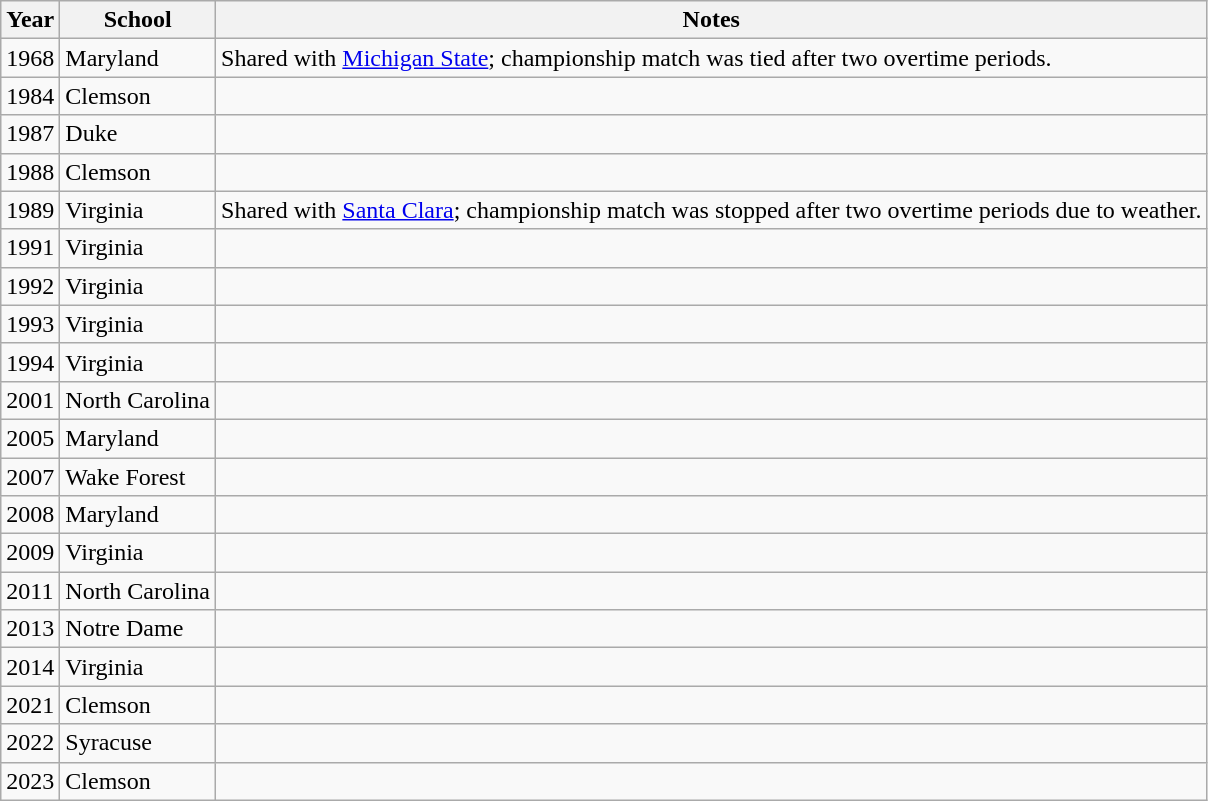<table class="wikitable">
<tr>
<th>Year</th>
<th>School</th>
<th>Notes</th>
</tr>
<tr>
<td>1968</td>
<td>Maryland</td>
<td>Shared with <a href='#'>Michigan State</a>; championship match was tied after two overtime periods.</td>
</tr>
<tr>
<td>1984</td>
<td>Clemson</td>
<td></td>
</tr>
<tr>
<td>1987</td>
<td>Duke</td>
<td></td>
</tr>
<tr>
<td>1988</td>
<td>Clemson</td>
<td></td>
</tr>
<tr>
<td>1989</td>
<td>Virginia</td>
<td>Shared with <a href='#'>Santa Clara</a>; championship match was stopped after two overtime periods due to weather.</td>
</tr>
<tr>
<td>1991</td>
<td>Virginia</td>
<td></td>
</tr>
<tr>
<td>1992</td>
<td>Virginia</td>
<td></td>
</tr>
<tr>
<td>1993</td>
<td>Virginia</td>
<td></td>
</tr>
<tr>
<td>1994</td>
<td>Virginia</td>
<td></td>
</tr>
<tr>
<td>2001</td>
<td>North Carolina</td>
<td></td>
</tr>
<tr>
<td>2005</td>
<td>Maryland</td>
<td></td>
</tr>
<tr>
<td>2007</td>
<td>Wake Forest</td>
<td></td>
</tr>
<tr>
<td>2008</td>
<td>Maryland</td>
<td></td>
</tr>
<tr>
<td>2009</td>
<td>Virginia</td>
<td></td>
</tr>
<tr>
<td>2011</td>
<td>North Carolina</td>
<td></td>
</tr>
<tr>
<td>2013</td>
<td>Notre Dame</td>
<td></td>
</tr>
<tr>
<td>2014</td>
<td>Virginia</td>
<td></td>
</tr>
<tr>
<td>2021</td>
<td>Clemson</td>
<td></td>
</tr>
<tr>
<td>2022</td>
<td>Syracuse</td>
<td></td>
</tr>
<tr>
<td>2023</td>
<td>Clemson</td>
<td></td>
</tr>
</table>
